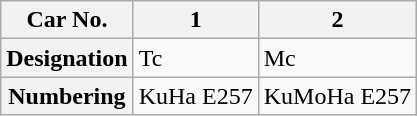<table class="wikitable">
<tr>
<th>Car No.</th>
<th>1</th>
<th>2</th>
</tr>
<tr>
<th>Designation</th>
<td>Tc</td>
<td>Mc</td>
</tr>
<tr>
<th>Numbering</th>
<td>KuHa E257</td>
<td>KuMoHa E257</td>
</tr>
</table>
